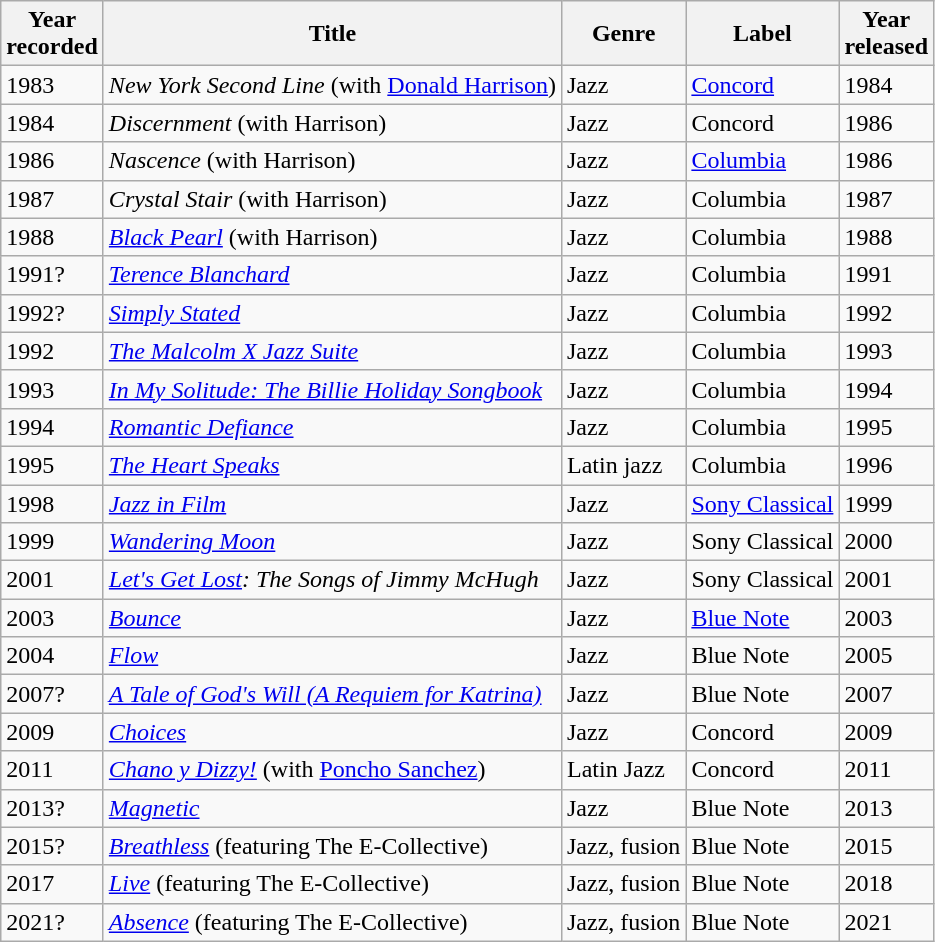<table class="wikitable">
<tr>
<th>Year <br>recorded</th>
<th>Title</th>
<th>Genre</th>
<th>Label</th>
<th>Year <br>released</th>
</tr>
<tr>
<td>1983</td>
<td><em>New York Second Line</em> (with <a href='#'>Donald Harrison</a>)</td>
<td>Jazz</td>
<td><a href='#'>Concord</a></td>
<td>1984</td>
</tr>
<tr>
<td>1984</td>
<td><em>Discernment</em> (with Harrison)</td>
<td>Jazz</td>
<td>Concord</td>
<td>1986</td>
</tr>
<tr>
<td>1986</td>
<td><em>Nascence</em> (with Harrison)</td>
<td>Jazz</td>
<td><a href='#'>Columbia</a></td>
<td>1986</td>
</tr>
<tr>
<td>1987</td>
<td><em>Crystal Stair</em> (with Harrison)</td>
<td>Jazz</td>
<td>Columbia</td>
<td>1987</td>
</tr>
<tr>
<td>1988</td>
<td><em><a href='#'>Black Pearl</a></em> (with Harrison)</td>
<td>Jazz</td>
<td>Columbia</td>
<td>1988</td>
</tr>
<tr>
<td>1991?</td>
<td><em><a href='#'>Terence Blanchard</a></em></td>
<td>Jazz</td>
<td>Columbia</td>
<td>1991</td>
</tr>
<tr>
<td>1992?</td>
<td><em><a href='#'>Simply Stated</a></em></td>
<td>Jazz</td>
<td>Columbia</td>
<td>1992</td>
</tr>
<tr>
<td>1992</td>
<td><em><a href='#'>The Malcolm X Jazz Suite</a></em></td>
<td>Jazz</td>
<td>Columbia</td>
<td>1993</td>
</tr>
<tr>
<td>1993</td>
<td><em><a href='#'>In My Solitude: The Billie Holiday Songbook</a></em></td>
<td>Jazz</td>
<td>Columbia</td>
<td>1994</td>
</tr>
<tr>
<td>1994</td>
<td><em><a href='#'>Romantic Defiance</a></em></td>
<td>Jazz</td>
<td>Columbia</td>
<td>1995</td>
</tr>
<tr>
<td>1995</td>
<td><em><a href='#'>The Heart Speaks</a></em></td>
<td>Latin jazz</td>
<td>Columbia</td>
<td>1996</td>
</tr>
<tr>
<td>1998</td>
<td><em><a href='#'>Jazz in Film</a></em></td>
<td>Jazz</td>
<td><a href='#'>Sony Classical</a></td>
<td>1999</td>
</tr>
<tr>
<td>1999</td>
<td><em><a href='#'>Wandering Moon</a></em></td>
<td>Jazz</td>
<td>Sony Classical</td>
<td>2000</td>
</tr>
<tr>
<td>2001</td>
<td><em><a href='#'>Let's Get Lost</a>: The Songs of Jimmy McHugh</em></td>
<td>Jazz</td>
<td>Sony Classical</td>
<td>2001</td>
</tr>
<tr>
<td>2003</td>
<td><em><a href='#'>Bounce</a></em></td>
<td>Jazz</td>
<td><a href='#'>Blue Note</a></td>
<td>2003</td>
</tr>
<tr>
<td>2004</td>
<td><em><a href='#'>Flow</a></em></td>
<td>Jazz</td>
<td>Blue Note</td>
<td>2005</td>
</tr>
<tr>
<td>2007?</td>
<td><em><a href='#'>A Tale of God's Will (A Requiem for Katrina)</a></em></td>
<td>Jazz</td>
<td>Blue Note</td>
<td>2007</td>
</tr>
<tr>
<td>2009</td>
<td><em><a href='#'>Choices</a></em></td>
<td>Jazz</td>
<td>Concord</td>
<td>2009</td>
</tr>
<tr>
<td>2011</td>
<td><em><a href='#'>Chano y Dizzy!</a></em> (with <a href='#'>Poncho Sanchez</a>)</td>
<td>Latin Jazz</td>
<td>Concord</td>
<td>2011</td>
</tr>
<tr>
<td>2013?</td>
<td><em><a href='#'>Magnetic</a></em></td>
<td>Jazz</td>
<td>Blue Note</td>
<td>2013</td>
</tr>
<tr>
<td>2015?</td>
<td><em><a href='#'>Breathless</a></em> (featuring The E-Collective)</td>
<td>Jazz, fusion</td>
<td>Blue Note</td>
<td>2015</td>
</tr>
<tr>
<td>2017</td>
<td><em><a href='#'>Live</a></em> (featuring The E-Collective)</td>
<td>Jazz, fusion</td>
<td>Blue Note</td>
<td>2018</td>
</tr>
<tr>
<td>2021?</td>
<td><em><a href='#'>Absence</a></em> (featuring The E-Collective)</td>
<td>Jazz, fusion</td>
<td>Blue Note</td>
<td>2021</td>
</tr>
</table>
